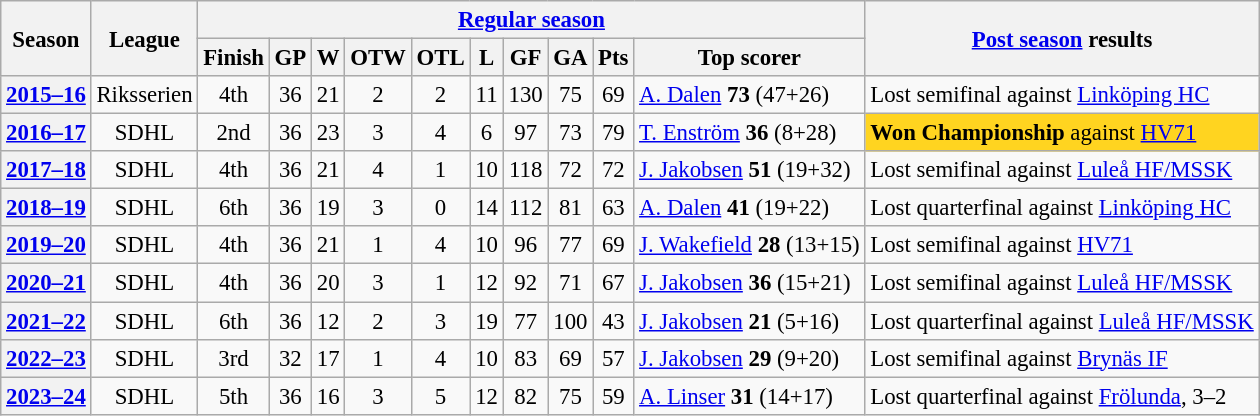<table class="wikitable" style="text-align: center; font-size: 95%">
<tr>
<th rowspan="2">Season</th>
<th rowspan="2">League</th>
<th colspan="10"><a href='#'>Regular season</a></th>
<th rowspan="2"><a href='#'>Post season</a> results</th>
</tr>
<tr>
<th>Finish</th>
<th>GP</th>
<th>W</th>
<th>OTW</th>
<th>OTL</th>
<th>L</th>
<th>GF</th>
<th>GA</th>
<th>Pts</th>
<th>Top scorer</th>
</tr>
<tr>
<th><a href='#'>2015–16</a></th>
<td>Riksserien</td>
<td>4th</td>
<td>36</td>
<td>21</td>
<td>2</td>
<td>2</td>
<td>11</td>
<td>130</td>
<td>75</td>
<td>69</td>
<td align="left"> <a href='#'>A. Dalen</a> <strong>73</strong> (47+26)</td>
<td align="left">Lost semifinal against <a href='#'>Linköping HC</a></td>
</tr>
<tr>
<th><a href='#'>2016–17</a></th>
<td>SDHL</td>
<td>2nd</td>
<td>36</td>
<td>23</td>
<td>3</td>
<td>4</td>
<td>6</td>
<td>97</td>
<td>73</td>
<td>79</td>
<td align="left"> <a href='#'>T. Enström</a>  <strong>36</strong> (8+28)</td>
<td align="left" style="background:#FFD420;"><strong>Won Championship</strong> against <a href='#'>HV71</a></td>
</tr>
<tr>
<th><a href='#'>2017–18</a></th>
<td>SDHL</td>
<td>4th</td>
<td>36</td>
<td>21</td>
<td>4</td>
<td>1</td>
<td>10</td>
<td>118</td>
<td>72</td>
<td>72</td>
<td align="left"> <a href='#'>J. Jakobsen</a> <strong>51</strong> (19+32)</td>
<td align="left">Lost semifinal against <a href='#'>Luleå HF/MSSK</a></td>
</tr>
<tr>
<th><a href='#'>2018–19</a></th>
<td>SDHL</td>
<td>6th</td>
<td>36</td>
<td>19</td>
<td>3</td>
<td>0</td>
<td>14</td>
<td>112</td>
<td>81</td>
<td>63</td>
<td align="left"> <a href='#'>A. Dalen</a> <strong>41</strong> (19+22)</td>
<td align="left">Lost quarterfinal against <a href='#'>Linköping HC</a></td>
</tr>
<tr>
<th><a href='#'>2019–20</a></th>
<td>SDHL</td>
<td>4th</td>
<td>36</td>
<td>21</td>
<td>1</td>
<td>4</td>
<td>10</td>
<td>96</td>
<td>77</td>
<td>69</td>
<td align="left"> <a href='#'>J. Wakefield</a> <strong>28</strong> (13+15)</td>
<td align="left">Lost semifinal against <a href='#'>HV71</a></td>
</tr>
<tr>
<th><a href='#'>2020–21</a></th>
<td>SDHL</td>
<td>4th</td>
<td>36</td>
<td>20</td>
<td>3</td>
<td>1</td>
<td>12</td>
<td>92</td>
<td>71</td>
<td>67</td>
<td align="left"> <a href='#'>J. Jakobsen</a> <strong>36</strong> (15+21)</td>
<td align="left">Lost semifinal against <a href='#'>Luleå HF/MSSK</a></td>
</tr>
<tr>
<th><a href='#'>2021–22</a></th>
<td>SDHL</td>
<td>6th</td>
<td>36</td>
<td>12</td>
<td>2</td>
<td>3</td>
<td>19</td>
<td>77</td>
<td>100</td>
<td>43</td>
<td align="left"> <a href='#'>J. Jakobsen</a> <strong>21</strong> (5+16)</td>
<td align="left">Lost quarterfinal against <a href='#'>Luleå HF/MSSK</a></td>
</tr>
<tr>
<th><a href='#'>2022–23</a></th>
<td>SDHL</td>
<td>3rd</td>
<td>32</td>
<td>17</td>
<td>1</td>
<td>4</td>
<td>10</td>
<td>83</td>
<td>69</td>
<td>57</td>
<td align="left"> <a href='#'>J. Jakobsen</a> <strong>29</strong> (9+20)</td>
<td align=left>Lost semifinal against <a href='#'>Brynäs IF</a></td>
</tr>
<tr>
<th><a href='#'>2023–24</a></th>
<td>SDHL</td>
<td>5th</td>
<td>36</td>
<td>16</td>
<td>3</td>
<td>5</td>
<td>12</td>
<td>82</td>
<td>75</td>
<td>59</td>
<td align="left"> <a href='#'>A. Linser</a> <strong>31</strong> (14+17)</td>
<td align=left>Lost quarterfinal against <a href='#'>Frölunda</a>, 3–2</td>
</tr>
</table>
